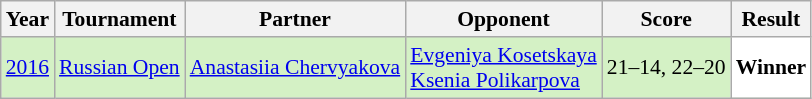<table class="sortable wikitable" style="font-size: 90%;">
<tr>
<th>Year</th>
<th>Tournament</th>
<th>Partner</th>
<th>Opponent</th>
<th>Score</th>
<th>Result</th>
</tr>
<tr style="background:#D4F1C5">
<td align="center"><a href='#'>2016</a></td>
<td align="left"><a href='#'>Russian Open</a></td>
<td align="left"> <a href='#'>Anastasiia Chervyakova</a></td>
<td align="left"> <a href='#'>Evgeniya Kosetskaya</a><br> <a href='#'>Ksenia Polikarpova</a></td>
<td align="left">21–14, 22–20</td>
<td style="text-align:left; background:white"> <strong>Winner</strong></td>
</tr>
</table>
